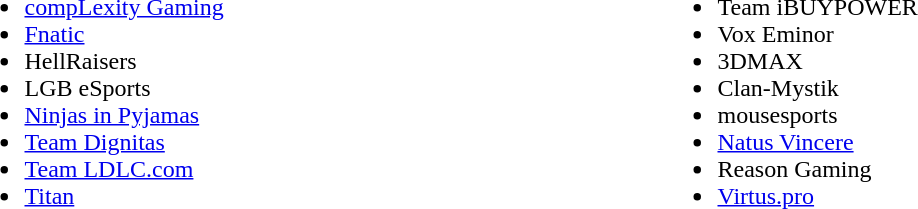<table cellspacing="10">
<tr>
<td valign="top" width="450px"><br><ul><li><a href='#'>compLexity Gaming</a></li><li><a href='#'>Fnatic</a></li><li>HellRaisers</li><li>LGB eSports</li><li><a href='#'>Ninjas in Pyjamas</a></li><li><a href='#'>Team Dignitas</a></li><li><a href='#'>Team LDLC.com</a></li><li><a href='#'>Titan</a></li></ul></td>
<td valign="top"><br><ul><li>Team iBUYPOWER</li><li>Vox Eminor</li><li>3DMAX</li><li>Clan-Mystik</li><li>mousesports</li><li><a href='#'>Natus Vincere</a></li><li>Reason Gaming</li><li><a href='#'>Virtus.pro</a></li></ul></td>
</tr>
<tr>
</tr>
</table>
